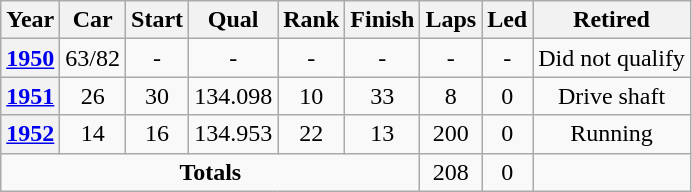<table class="wikitable" style="text-align:center">
<tr>
<th>Year</th>
<th>Car</th>
<th>Start</th>
<th>Qual</th>
<th>Rank</th>
<th>Finish</th>
<th>Laps</th>
<th>Led</th>
<th>Retired</th>
</tr>
<tr>
<th><a href='#'>1950</a></th>
<td>63/82</td>
<td>-</td>
<td>-</td>
<td>-</td>
<td>-</td>
<td>-</td>
<td>-</td>
<td>Did not qualify</td>
</tr>
<tr>
<th><a href='#'>1951</a></th>
<td>26</td>
<td>30</td>
<td>134.098</td>
<td>10</td>
<td>33</td>
<td>8</td>
<td>0</td>
<td>Drive shaft</td>
</tr>
<tr>
<th><a href='#'>1952</a></th>
<td>14</td>
<td>16</td>
<td>134.953</td>
<td>22</td>
<td>13</td>
<td>200</td>
<td>0</td>
<td>Running</td>
</tr>
<tr>
<td colspan=6><strong>Totals</strong></td>
<td>208</td>
<td>0</td>
<td></td>
</tr>
</table>
